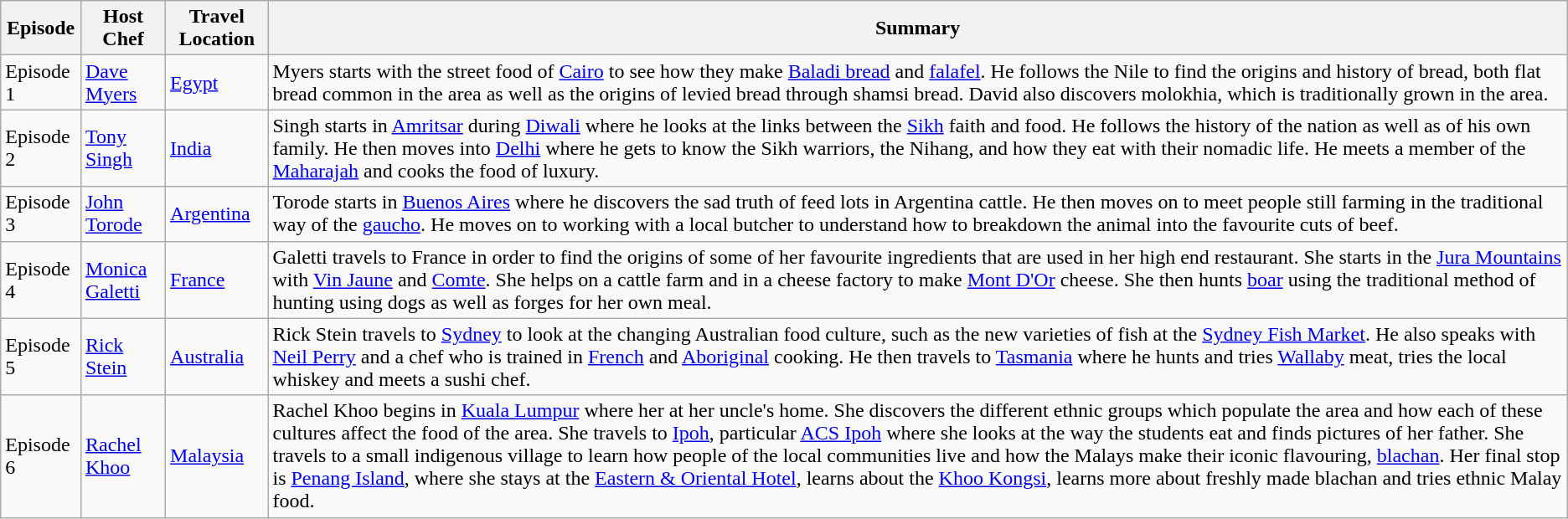<table class="wikitable">
<tr>
<th>Episode</th>
<th>Host Chef</th>
<th>Travel Location</th>
<th>Summary</th>
</tr>
<tr>
<td>Episode 1</td>
<td><a href='#'>Dave Myers</a></td>
<td><a href='#'>Egypt</a></td>
<td>Myers starts with the street food of <a href='#'>Cairo</a> to see how they make <a href='#'>Baladi bread</a> and <a href='#'>falafel</a>. He follows the Nile to find the origins and history of bread, both flat bread common in the area as well as the origins of levied bread through shamsi bread. David also discovers molokhia, which is traditionally grown in the area.</td>
</tr>
<tr>
<td>Episode 2</td>
<td><a href='#'>Tony Singh</a></td>
<td><a href='#'>India</a></td>
<td>Singh starts in <a href='#'>Amritsar</a> during <a href='#'>Diwali</a> where he looks at the links between the <a href='#'>Sikh</a> faith and food. He follows the history of the nation as well as of his own family. He then moves into <a href='#'>Delhi</a> where he gets to know the Sikh warriors, the Nihang, and how they eat with their nomadic life. He meets a member of the <a href='#'>Maharajah</a> and cooks the food of luxury.</td>
</tr>
<tr>
<td>Episode 3</td>
<td><a href='#'>John Torode</a></td>
<td><a href='#'>Argentina</a></td>
<td>Torode starts in <a href='#'>Buenos Aires</a> where he discovers the sad truth of feed lots in Argentina cattle. He then moves on to meet people still farming in the traditional way of the <a href='#'>gaucho</a>. He moves on to working with a local butcher to understand how to breakdown the animal into the favourite cuts of beef.</td>
</tr>
<tr>
<td>Episode 4</td>
<td><a href='#'>Monica Galetti</a></td>
<td><a href='#'>France</a></td>
<td>Galetti travels to France in order to find the origins of some of her favourite ingredients that are used in her high end restaurant. She starts in the <a href='#'>Jura Mountains</a> with <a href='#'>Vin Jaune</a> and <a href='#'>Comte</a>. She helps on a cattle farm and in a cheese factory to make <a href='#'>Mont D'Or</a> cheese. She then hunts <a href='#'>boar</a> using the traditional method of hunting using dogs as well as forges for her own meal.</td>
</tr>
<tr>
<td>Episode 5</td>
<td><a href='#'>Rick Stein</a></td>
<td><a href='#'>Australia</a></td>
<td>Rick Stein travels to <a href='#'>Sydney</a> to look at the changing Australian food culture, such as the new varieties of fish at the <a href='#'>Sydney Fish Market</a>. He also speaks with <a href='#'>Neil Perry</a> and a chef who is trained in <a href='#'>French</a> and <a href='#'>Aboriginal</a> cooking. He then travels to <a href='#'>Tasmania</a> where he hunts and tries <a href='#'>Wallaby</a> meat, tries the local whiskey and meets a sushi chef.</td>
</tr>
<tr>
<td>Episode 6</td>
<td><a href='#'>Rachel Khoo</a></td>
<td><a href='#'>Malaysia</a></td>
<td>Rachel Khoo begins in <a href='#'>Kuala Lumpur</a> where her at her uncle's home. She discovers the different ethnic groups which populate the area and how each of these cultures affect the food of the area. She travels to <a href='#'>Ipoh</a>, particular <a href='#'>ACS Ipoh</a> where she looks at the way the students eat and finds pictures of her father. She travels to a small indigenous village to learn how people of the local communities live and how the Malays make their iconic flavouring, <a href='#'>blachan</a>. Her final stop is <a href='#'>Penang Island</a>, where she stays at the <a href='#'>Eastern & Oriental Hotel</a>, learns about the <a href='#'>Khoo Kongsi</a>, learns more about freshly made blachan and tries ethnic Malay food.</td>
</tr>
</table>
